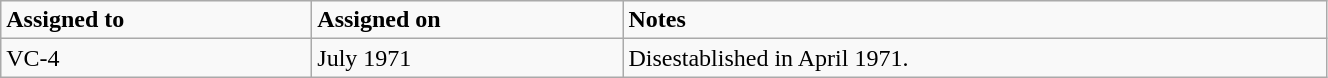<table class="wikitable" style="width: 70%;">
<tr>
<td style="width: 200px;"><strong>Assigned to</strong></td>
<td style="width: 200px;"><strong>Assigned on</strong></td>
<td><strong>Notes</strong></td>
</tr>
<tr>
<td>VC-4</td>
<td>July 1971</td>
<td>Disestablished in April 1971.</td>
</tr>
</table>
